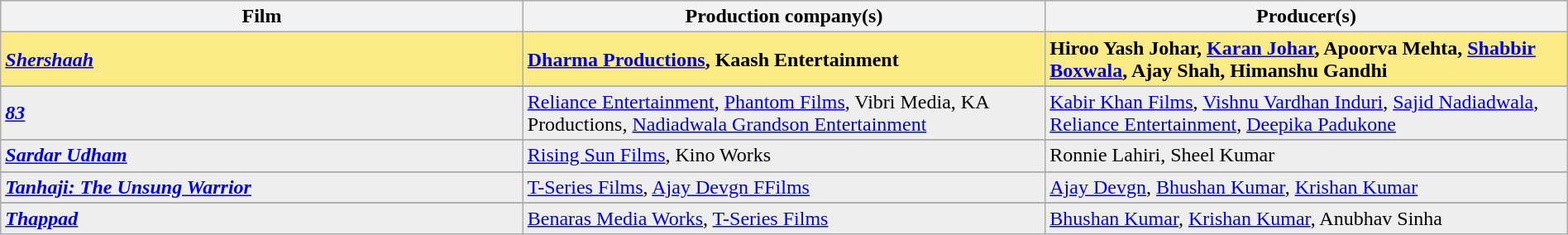<table class="wikitable" border="1" width="100%">
<tr style="background:#bebe">
<th width="33%">Film</th>
<th width="33%">Production company(s)</th>
<th width="33%">Producer(s)</th>
</tr>
<tr style="background:#FAEB86">
<td><strong><em><a href='#'>Shershaah</a></em></strong></td>
<td><strong><a href='#'>Dharma Productions</a>, Kaash Entertainment</strong></td>
<td><strong>Hiroo Yash Johar, <a href='#'>Karan Johar</a>, Apoorva Mehta, <a href='#'>Shabbir Boxwala</a>, Ajay Shah, Himanshu Gandhi</strong></td>
</tr>
<tr>
</tr>
<tr style="background:#EEEEEE">
<td><em><a href='#'><strong>83</strong></a></em></td>
<td><a href='#'>Reliance Entertainment</a>, <a href='#'>Phantom Films</a>, Vibri Media, KA Productions, <a href='#'>Nadiadwala Grandson Entertainment</a></td>
<td><a href='#'>Kabir Khan Films</a>, <a href='#'>Vishnu Vardhan Induri</a>, <a href='#'>Sajid Nadiadwala</a>, <a href='#'>Reliance Entertainment</a>, <a href='#'>Deepika Padukone</a></td>
</tr>
<tr>
</tr>
<tr style="background:#EEEEEE">
<td><strong><em><a href='#'>Sardar Udham</a></em></strong></td>
<td><a href='#'>Rising Sun Films</a>, Kino Works</td>
<td>Ronnie Lahiri, Sheel Kumar</td>
</tr>
<tr>
</tr>
<tr style="background:#EEEEEE">
<td><em><a href='#'><strong>Tanhaji: The Unsung Warrior</strong></a></em></td>
<td><a href='#'>T-Series Films</a>, <a href='#'>Ajay Devgn FFilms</a></td>
<td><a href='#'>Ajay Devgn</a>, <a href='#'>Bhushan Kumar</a>, <a href='#'>Krishan Kumar</a></td>
</tr>
<tr>
</tr>
<tr style="background:#EEEEEE">
<td><strong><em><a href='#'>Thappad</a></em></strong></td>
<td><a href='#'>Benaras Media Works</a>, <a href='#'>T-Series Films</a></td>
<td><a href='#'>Bhushan Kumar</a>, <a href='#'>Krishan Kumar</a>, Anubhav Sinha</td>
</tr>
</table>
